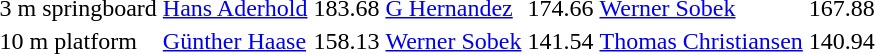<table>
<tr valign="top">
<td>3 m springboard<br></td>
<td><a href='#'>Hans Aderhold</a><br><small></small></td>
<td align="right">183.68</td>
<td><a href='#'>G Hernandez</a><br><small></small></td>
<td align="right">174.66</td>
<td><a href='#'>Werner Sobek</a><br><small></small></td>
<td align="right">167.88</td>
</tr>
<tr valign="top">
<td>10 m platform<br></td>
<td><a href='#'>Günther Haase</a><br><small></small></td>
<td align="right">158.13</td>
<td><a href='#'>Werner Sobek</a><br><small></small></td>
<td align="right">141.54</td>
<td><a href='#'>Thomas Christiansen</a><br><small></small></td>
<td align="right">140.94</td>
</tr>
</table>
